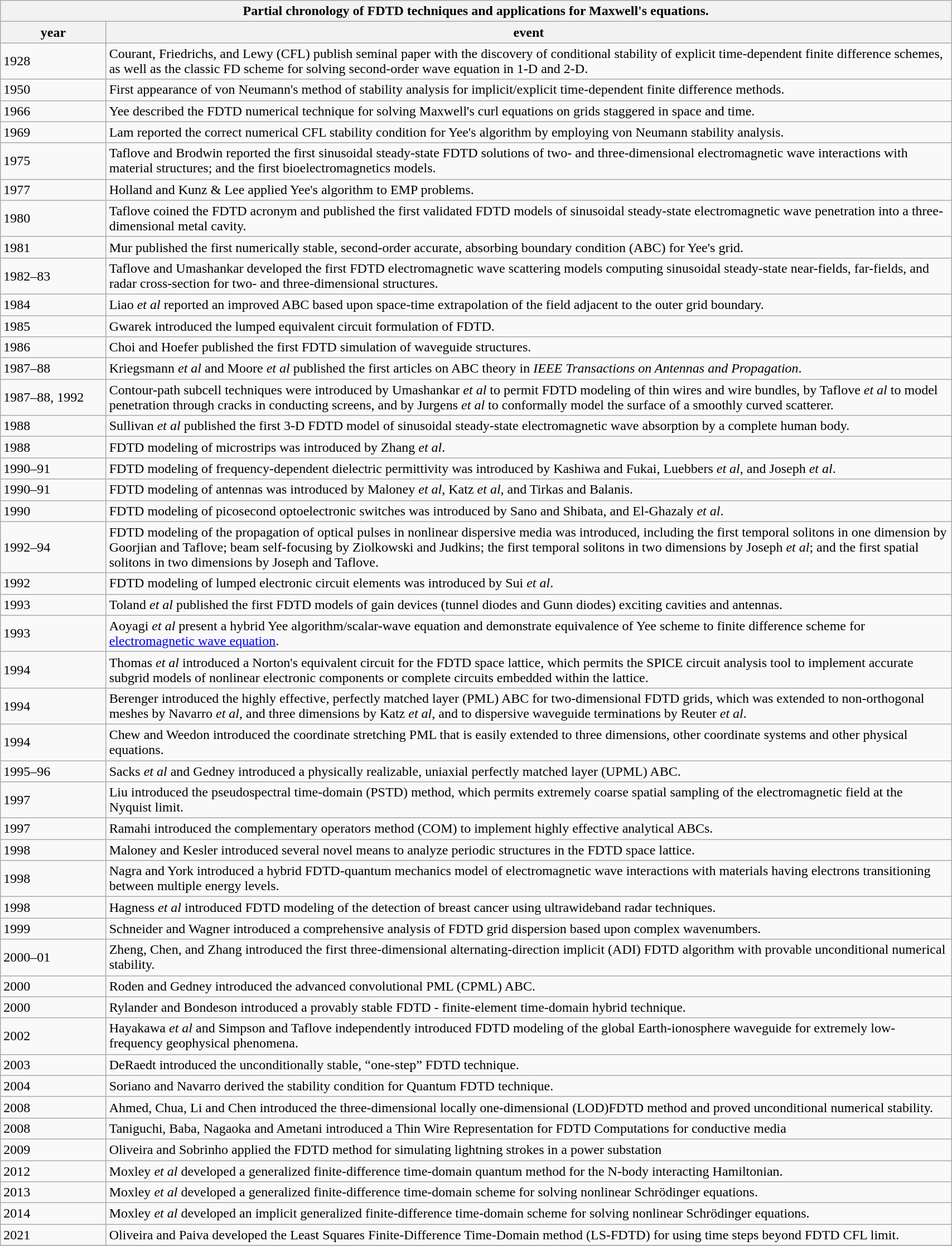<table class="wikitable" width="90%" style="text-align:left">
<tr>
<th colspan="2">Partial chronology of FDTD techniques and applications for Maxwell's equations.</th>
</tr>
<tr>
<th width="10%">year</th>
<th width="80%">event</th>
</tr>
<tr>
<td>1928</td>
<td>Courant, Friedrichs, and Lewy (CFL) publish seminal paper with the discovery of conditional stability of explicit time-dependent finite difference schemes, as well as the classic FD scheme for solving second-order wave equation in 1-D and 2-D.</td>
</tr>
<tr>
<td>1950</td>
<td>First appearance of von Neumann's method of stability analysis for implicit/explicit time-dependent finite difference methods.</td>
</tr>
<tr>
<td>1966</td>
<td>Yee described the FDTD numerical technique for solving Maxwell's curl equations on grids staggered in space and time.</td>
</tr>
<tr>
<td>1969</td>
<td>Lam reported the correct numerical CFL stability condition for Yee's algorithm by employing von Neumann stability analysis.</td>
</tr>
<tr>
<td>1975</td>
<td>Taflove and Brodwin reported the first sinusoidal steady-state FDTD solutions of two- and three-dimensional electromagnetic wave interactions with material structures; and the first bioelectromagnetics models.</td>
</tr>
<tr>
<td>1977</td>
<td>Holland and Kunz & Lee applied Yee's algorithm to EMP problems.</td>
</tr>
<tr>
<td>1980</td>
<td>Taflove coined the FDTD acronym and published the first validated FDTD models of sinusoidal steady-state electromagnetic wave penetration into a three-dimensional metal cavity.</td>
</tr>
<tr>
<td>1981</td>
<td>Mur published the first numerically stable, second-order accurate, absorbing boundary condition (ABC) for Yee's grid.</td>
</tr>
<tr>
<td>1982–83</td>
<td>Taflove and Umashankar developed the first FDTD electromagnetic wave scattering models computing sinusoidal steady-state near-fields, far-fields, and radar cross-section for two- and three-dimensional structures.</td>
</tr>
<tr>
<td>1984</td>
<td>Liao <em>et al</em> reported an improved ABC based upon space-time extrapolation of the field adjacent to the outer grid boundary.</td>
</tr>
<tr>
<td>1985</td>
<td>Gwarek introduced the lumped equivalent circuit formulation of FDTD.</td>
</tr>
<tr>
<td>1986</td>
<td>Choi and Hoefer published the first FDTD simulation of waveguide structures.</td>
</tr>
<tr>
<td>1987–88</td>
<td>Kriegsmann <em>et al</em> and Moore <em>et al</em> published the first articles on ABC theory in <em>IEEE  Transactions on Antennas and Propagation</em>.</td>
</tr>
<tr>
<td>1987–88, 1992</td>
<td>Contour-path subcell techniques were introduced by Umashankar <em>et al</em> to permit FDTD modeling of thin wires and wire bundles, by Taflove <em>et al</em> to model penetration through cracks in conducting screens, and by Jurgens <em>et al</em> to conformally model the surface of a smoothly curved scatterer.</td>
</tr>
<tr>
<td>1988</td>
<td>Sullivan <em>et al</em> published the first 3-D FDTD model of sinusoidal steady-state electromagnetic wave absorption by a complete human body.</td>
</tr>
<tr>
<td>1988</td>
<td>FDTD modeling of microstrips was introduced by Zhang <em>et al</em>.</td>
</tr>
<tr>
<td>1990–91</td>
<td>FDTD modeling of frequency-dependent dielectric permittivity was introduced by Kashiwa and Fukai, Luebbers <em>et al</em>, and Joseph <em>et al</em>.</td>
</tr>
<tr>
<td>1990–91</td>
<td>FDTD modeling of antennas was introduced by Maloney <em>et al</em>, Katz <em>et al</em>, and Tirkas and Balanis.</td>
</tr>
<tr>
<td>1990</td>
<td>FDTD modeling of picosecond optoelectronic switches was introduced by Sano and Shibata, and El-Ghazaly <em>et al</em>.</td>
</tr>
<tr>
<td>1992–94</td>
<td>FDTD modeling of the propagation of optical pulses in nonlinear dispersive media was introduced, including the first temporal solitons in one dimension by Goorjian and Taflove;  beam self-focusing by Ziolkowski and Judkins; the first temporal solitons in two dimensions by Joseph <em>et al</em>;  and the first spatial solitons in two dimensions by Joseph and Taflove.</td>
</tr>
<tr>
<td>1992</td>
<td>FDTD modeling of lumped electronic circuit elements was introduced by Sui <em>et al</em>.</td>
</tr>
<tr>
<td>1993</td>
<td>Toland <em>et al</em> published the first FDTD models of gain devices (tunnel diodes and Gunn diodes) exciting cavities and antennas.</td>
</tr>
<tr>
<td>1993</td>
<td>Aoyagi <em>et al</em> present a hybrid Yee algorithm/scalar-wave equation and demonstrate equivalence of Yee scheme to finite difference scheme for <a href='#'>electromagnetic wave equation</a>.</td>
</tr>
<tr>
<td>1994</td>
<td>Thomas <em>et al</em> introduced a Norton's equivalent circuit for the FDTD space lattice, which permits the SPICE circuit analysis tool to implement accurate subgrid models of nonlinear electronic components or complete circuits embedded within the lattice.</td>
</tr>
<tr>
<td>1994</td>
<td>Berenger introduced the highly effective, perfectly matched layer (PML) ABC for two-dimensional FDTD grids, which was extended to non-orthogonal meshes by Navarro <em>et al</em>, and three dimensions by Katz <em>et al</em>,  and to dispersive waveguide terminations by Reuter <em>et al</em>.</td>
</tr>
<tr>
<td>1994</td>
<td>Chew and Weedon introduced the coordinate stretching PML that is easily extended to three dimensions, other coordinate systems and other physical equations.</td>
</tr>
<tr>
<td>1995–96</td>
<td>Sacks <em>et al</em> and Gedney introduced a physically realizable, uniaxial perfectly matched layer (UPML) ABC.</td>
</tr>
<tr>
<td>1997</td>
<td>Liu introduced the pseudospectral time-domain (PSTD) method, which permits extremely coarse spatial sampling of the electromagnetic field at the Nyquist limit.</td>
</tr>
<tr>
<td>1997</td>
<td>Ramahi introduced the complementary operators method (COM) to implement highly effective analytical ABCs.</td>
</tr>
<tr>
<td>1998</td>
<td>Maloney and Kesler introduced several novel means to analyze periodic structures in the FDTD space lattice.</td>
</tr>
<tr>
<td>1998</td>
<td>Nagra and York introduced a hybrid FDTD-quantum mechanics model of electromagnetic wave interactions with materials having electrons transitioning between multiple energy levels.</td>
</tr>
<tr>
<td>1998</td>
<td>Hagness <em>et al</em> introduced FDTD modeling of the detection of breast cancer using ultrawideband radar techniques.</td>
</tr>
<tr>
<td>1999</td>
<td>Schneider and Wagner introduced a comprehensive analysis of FDTD grid dispersion based upon complex wavenumbers.</td>
</tr>
<tr>
<td>2000–01</td>
<td>Zheng, Chen, and Zhang introduced the first three-dimensional alternating-direction implicit (ADI) FDTD algorithm with provable unconditional numerical stability.</td>
</tr>
<tr>
<td>2000</td>
<td>Roden and Gedney introduced the advanced convolutional PML (CPML) ABC.</td>
</tr>
<tr>
<td>2000</td>
<td>Rylander and Bondeson introduced a provably stable FDTD - finite-element time-domain hybrid technique.</td>
</tr>
<tr>
<td>2002</td>
<td>Hayakawa <em>et al</em> and Simpson and Taflove independently introduced FDTD modeling of the global Earth-ionosphere waveguide for extremely low-frequency geophysical phenomena.</td>
</tr>
<tr>
<td>2003</td>
<td>DeRaedt introduced the unconditionally stable, “one-step” FDTD technique.</td>
</tr>
<tr>
<td>2004</td>
<td>Soriano and Navarro derived the stability condition for Quantum FDTD technique.</td>
</tr>
<tr>
<td>2008</td>
<td>Ahmed, Chua, Li and Chen introduced the three-dimensional locally one-dimensional (LOD)FDTD method and proved unconditional numerical stability.</td>
</tr>
<tr>
<td>2008</td>
<td>Taniguchi, Baba, Nagaoka and Ametani introduced a Thin Wire Representation for FDTD Computations for conductive media</td>
</tr>
<tr>
<td>2009</td>
<td>Oliveira and Sobrinho applied the FDTD method for simulating lightning strokes in a power substation</td>
</tr>
<tr>
<td>2012</td>
<td>Moxley <em>et al</em> developed a generalized finite-difference time-domain quantum method for the N-body interacting Hamiltonian.</td>
</tr>
<tr>
<td>2013</td>
<td>Moxley <em>et al</em> developed a generalized finite-difference time-domain scheme for solving nonlinear Schrödinger equations.</td>
</tr>
<tr>
<td>2014</td>
<td>Moxley <em>et al</em> developed an implicit generalized finite-difference time-domain scheme for solving nonlinear Schrödinger equations.</td>
</tr>
<tr>
<td>2021</td>
<td>Oliveira and Paiva developed the Least Squares Finite-Difference Time-Domain method (LS-FDTD) for using time steps beyond FDTD CFL limit.</td>
</tr>
<tr>
</tr>
</table>
